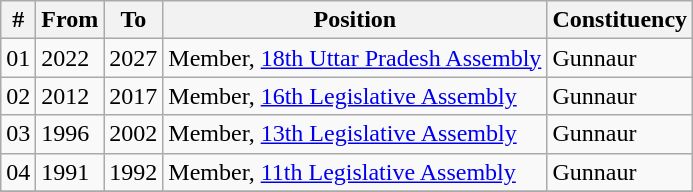<table class="wikitable sortable">
<tr>
<th>#</th>
<th>From</th>
<th>To</th>
<th>Position</th>
<th>Constituency</th>
</tr>
<tr>
<td>01</td>
<td>2022</td>
<td>2027</td>
<td>Member, <a href='#'>18th Uttar Pradesh Assembly</a></td>
<td>Gunnaur</td>
</tr>
<tr>
<td>02</td>
<td>2012</td>
<td>2017</td>
<td>Member, <a href='#'>16th Legislative Assembly</a></td>
<td>Gunnaur</td>
</tr>
<tr>
<td>03</td>
<td>1996</td>
<td>2002</td>
<td>Member, <a href='#'>13th Legislative Assembly</a></td>
<td>Gunnaur</td>
</tr>
<tr>
<td>04</td>
<td>1991</td>
<td>1992</td>
<td>Member, <a href='#'>11th Legislative Assembly</a></td>
<td>Gunnaur</td>
</tr>
<tr>
</tr>
</table>
